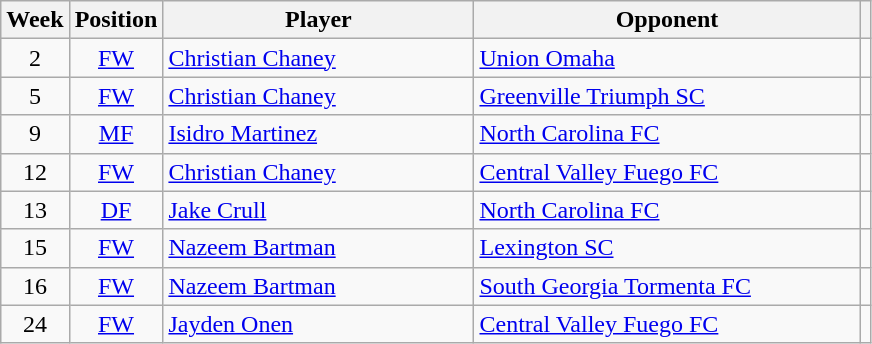<table class="wikitable sortable" style="text-align:center;">
<tr>
<th>Week</th>
<th>Position</th>
<th style="width:200px">Player</th>
<th style="width:250px">Opponent</th>
<th class="unsortable"></th>
</tr>
<tr>
<td>2</td>
<td><a href='#'>FW</a></td>
<td style="text-align:left;" data-sort-value="Chaney, Christian"> <a href='#'>Christian Chaney</a></td>
<td style="text-align:left;"><a href='#'>Union Omaha</a></td>
<td></td>
</tr>
<tr>
<td>5</td>
<td><a href='#'>FW</a></td>
<td style="text-align:left;" data-sort-value="Chaney, Christian"> <a href='#'>Christian Chaney</a></td>
<td style="text-align:left;"><a href='#'>Greenville Triumph SC</a></td>
<td></td>
</tr>
<tr>
<td>9</td>
<td><a href='#'>MF</a></td>
<td style="text-align:left;" data-sort-value="Martinez, Isidro"> <a href='#'>Isidro Martinez</a></td>
<td style="text-align:left;"><a href='#'>North Carolina FC</a></td>
<td></td>
</tr>
<tr>
<td>12</td>
<td><a href='#'>FW</a></td>
<td style="text-align:left;" data-sort-value="Chaney, Christian"> <a href='#'>Christian Chaney</a></td>
<td style="text-align:left;"><a href='#'>Central Valley Fuego FC</a></td>
<td></td>
</tr>
<tr>
<td>13</td>
<td><a href='#'>DF</a></td>
<td style="text-align:left;" data-sort-value="Crull, Jake"> <a href='#'>Jake Crull</a></td>
<td style="text-align:left;"><a href='#'>North Carolina FC</a></td>
<td></td>
</tr>
<tr>
<td>15</td>
<td><a href='#'>FW</a></td>
<td style="text-align:left;" data-sort-value="Bartman, Nazeem"> <a href='#'>Nazeem Bartman</a></td>
<td style="text-align:left;"><a href='#'>Lexington SC</a></td>
<td></td>
</tr>
<tr>
<td>16</td>
<td><a href='#'>FW</a></td>
<td style="text-align:left;" data-sort-value="Bartman, Nazeem"> <a href='#'>Nazeem Bartman</a></td>
<td style="text-align:left;"><a href='#'>South Georgia Tormenta FC</a></td>
<td></td>
</tr>
<tr>
<td>24</td>
<td><a href='#'>FW</a></td>
<td style="text-align:left;" data-sort-value="Onen, Jayden"> <a href='#'>Jayden Onen</a></td>
<td style="text-align:left;"><a href='#'>Central Valley Fuego FC</a></td>
<td></td>
</tr>
</table>
